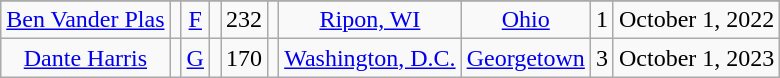<table class="wikitable sortable" style="text-align: center">
<tr align=center>
</tr>
<tr>
<td><a href='#'>Ben Vander Plas</a></td>
<td></td>
<td><a href='#'>F</a></td>
<td></td>
<td>232</td>
<td></td>
<td><a href='#'>Ripon, WI</a></td>
<td><a href='#'>Ohio</a></td>
<td>1</td>
<td>October 1, 2022</td>
</tr>
<tr>
<td><a href='#'>Dante Harris</a></td>
<td></td>
<td><a href='#'>G</a></td>
<td></td>
<td>170</td>
<td></td>
<td><a href='#'>Washington, D.C.</a></td>
<td><a href='#'>Georgetown</a></td>
<td>3</td>
<td>October 1, 2023</td>
</tr>
</table>
